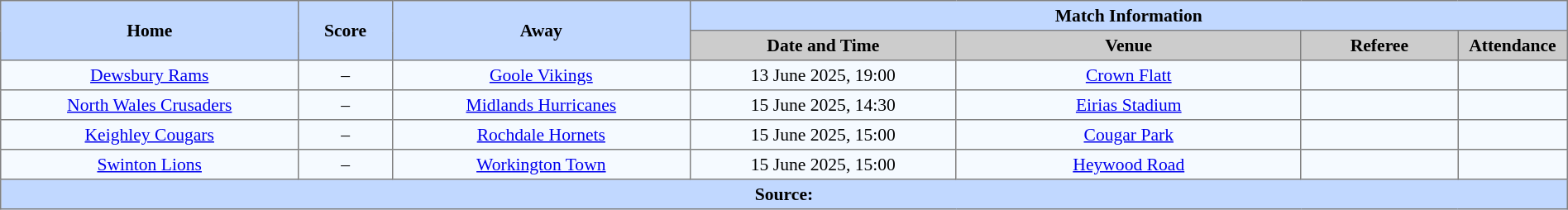<table border=1 style="border-collapse:collapse; font-size:90%; text-align:center;" cellpadding=3 cellspacing=0 width=100%>
<tr bgcolor=#C1D8FF>
<th scope="col" rowspan=2 width=19%>Home</th>
<th scope="col" rowspan=2 width=6%>Score</th>
<th scope="col" rowspan=2 width=19%>Away</th>
<th colspan=4>Match Information</th>
</tr>
<tr bgcolor=#CCCCCC>
<th scope="col" width=17%>Date and Time</th>
<th scope="col" width=22%>Venue</th>
<th scope="col" width=10%>Referee</th>
<th scope="col" width=7%>Attendance</th>
</tr>
<tr bgcolor=#F5FAFF>
<td> <a href='#'>Dewsbury Rams</a></td>
<td>–</td>
<td> <a href='#'>Goole Vikings</a></td>
<td>13 June 2025, 19:00</td>
<td><a href='#'>Crown Flatt</a></td>
<td></td>
<td></td>
</tr>
<tr bgcolor=#F5FAFF>
<td> <a href='#'>North Wales Crusaders</a></td>
<td>–</td>
<td> <a href='#'>Midlands Hurricanes</a></td>
<td>15 June 2025, 14:30</td>
<td><a href='#'>Eirias Stadium</a></td>
<td></td>
<td></td>
</tr>
<tr bgcolor=#F5FAFF>
<td> <a href='#'>Keighley Cougars</a></td>
<td>–</td>
<td> <a href='#'>Rochdale Hornets</a></td>
<td>15 June 2025, 15:00</td>
<td><a href='#'>Cougar Park</a></td>
<td></td>
<td></td>
</tr>
<tr bgcolor=#F5FAFF>
<td> <a href='#'>Swinton Lions</a></td>
<td>–</td>
<td> <a href='#'>Workington Town</a></td>
<td>15 June 2025, 15:00</td>
<td><a href='#'>Heywood Road</a></td>
<td></td>
<td></td>
</tr>
<tr style="background:#c1d8ff;">
<th colspan=7>Source:</th>
</tr>
</table>
